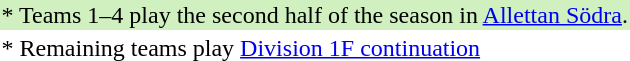<table>
<tr style="background: #D0F0C0;">
<td>* Teams 1–4 play the second half of the season in <a href='#'>Allettan Södra</a>.</td>
</tr>
<tr>
<td>* Remaining teams play <a href='#'>Division 1F continuation</a></td>
</tr>
</table>
